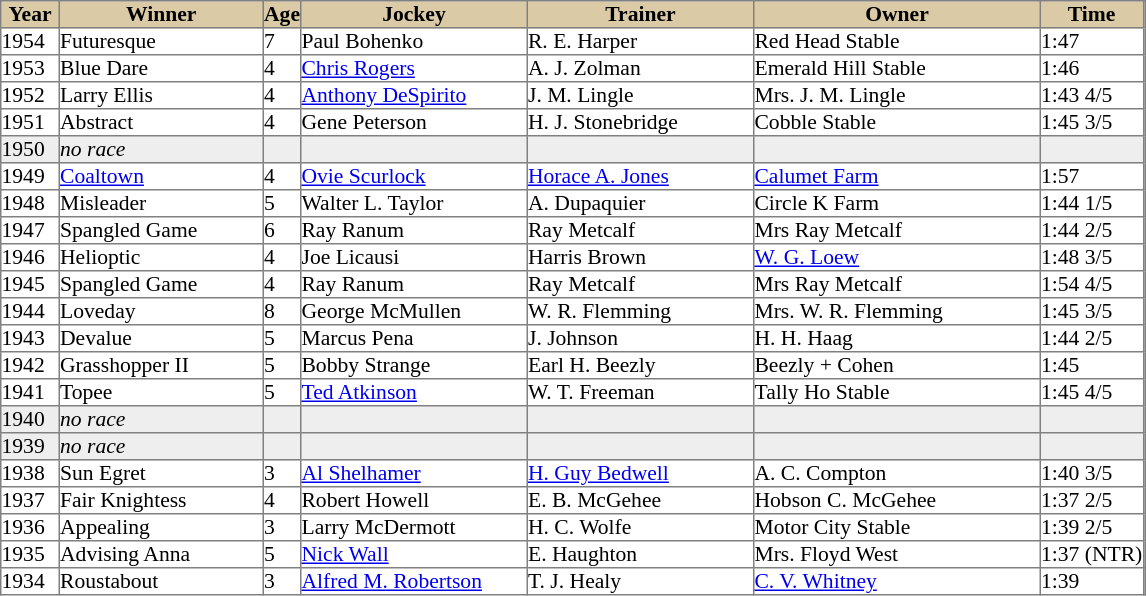<table class = "sortable" | border="1" cellpadding="0" style="border-collapse: collapse; font-size:90%">
<tr style="background:#dacaa5; text-align:center;">
<td style="width:38px;"><strong>Year</strong><br></td>
<td style="width:135px;"><strong>Winner</strong><br></td>
<td><strong>Age</strong><br></td>
<td style="width:150px;"><strong>Jockey</strong><br></td>
<td style="width:150px;"><strong>Trainer</strong><br></td>
<td style="width:190px;"><strong>Owner</strong><br></td>
<td><strong>Time</strong></td>
</tr>
<tr>
<td>1954</td>
<td>Futuresque</td>
<td>7</td>
<td>Paul Bohenko</td>
<td>R. E. Harper</td>
<td>Red Head Stable</td>
<td>1:47</td>
</tr>
<tr>
<td>1953</td>
<td>Blue Dare</td>
<td>4</td>
<td><a href='#'>Chris Rogers</a></td>
<td>A. J. Zolman</td>
<td>Emerald Hill Stable</td>
<td>1:46</td>
</tr>
<tr>
<td>1952</td>
<td>Larry Ellis</td>
<td>4</td>
<td><a href='#'>Anthony DeSpirito</a></td>
<td>J. M. Lingle</td>
<td>Mrs. J. M. Lingle</td>
<td>1:43 4/5</td>
</tr>
<tr>
<td>1951</td>
<td>Abstract</td>
<td>4</td>
<td>Gene Peterson</td>
<td>H. J. Stonebridge</td>
<td>Cobble Stable</td>
<td>1:45 3/5</td>
</tr>
<tr style="background:#eee;">
<td>1950</td>
<td><em>no race</em></td>
<td></td>
<td></td>
<td></td>
<td></td>
<td></td>
</tr>
<tr>
<td>1949</td>
<td><a href='#'>Coaltown</a></td>
<td>4</td>
<td><a href='#'>Ovie Scurlock</a></td>
<td><a href='#'>Horace A. Jones</a></td>
<td><a href='#'>Calumet Farm</a></td>
<td>1:57</td>
</tr>
<tr>
<td>1948</td>
<td>Misleader</td>
<td>5</td>
<td>Walter L. Taylor</td>
<td>A. Dupaquier</td>
<td>Circle K Farm</td>
<td>1:44 1/5</td>
</tr>
<tr>
<td>1947</td>
<td>Spangled Game</td>
<td>6</td>
<td>Ray Ranum</td>
<td>Ray Metcalf</td>
<td>Mrs Ray Metcalf</td>
<td>1:44 2/5</td>
</tr>
<tr>
<td>1946</td>
<td>Helioptic</td>
<td>4</td>
<td>Joe Licausi</td>
<td>Harris Brown</td>
<td><a href='#'>W. G. Loew</a></td>
<td>1:48 3/5</td>
</tr>
<tr>
<td>1945</td>
<td>Spangled Game</td>
<td>4</td>
<td>Ray Ranum</td>
<td>Ray Metcalf</td>
<td>Mrs Ray Metcalf</td>
<td>1:54 4/5</td>
</tr>
<tr>
<td>1944</td>
<td>Loveday</td>
<td>8</td>
<td>George McMullen</td>
<td>W. R. Flemming</td>
<td>Mrs. W. R. Flemming</td>
<td>1:45 3/5</td>
</tr>
<tr>
<td>1943</td>
<td>Devalue</td>
<td>5</td>
<td>Marcus Pena</td>
<td>J. Johnson</td>
<td>H. H. Haag</td>
<td>1:44 2/5</td>
</tr>
<tr>
<td>1942</td>
<td>Grasshopper II</td>
<td>5</td>
<td>Bobby Strange</td>
<td>Earl H. Beezly</td>
<td>Beezly + Cohen</td>
<td>1:45</td>
</tr>
<tr>
<td>1941</td>
<td>Topee</td>
<td>5</td>
<td><a href='#'>Ted Atkinson</a></td>
<td>W. T. Freeman</td>
<td>Tally Ho Stable</td>
<td>1:45 4/5</td>
</tr>
<tr style="background:#eee;">
<td>1940</td>
<td><em>no race</em></td>
<td></td>
<td></td>
<td></td>
<td></td>
<td></td>
</tr>
<tr style="background:#eee;">
<td>1939</td>
<td><em>no race</em></td>
<td></td>
<td></td>
<td></td>
<td></td>
<td></td>
</tr>
<tr>
<td>1938</td>
<td>Sun Egret</td>
<td>3</td>
<td><a href='#'>Al Shelhamer</a></td>
<td><a href='#'>H. Guy Bedwell</a></td>
<td>A. C. Compton</td>
<td>1:40 3/5</td>
</tr>
<tr>
<td>1937</td>
<td>Fair Knightess</td>
<td>4</td>
<td>Robert Howell</td>
<td>E. B. McGehee</td>
<td>Hobson C. McGehee</td>
<td>1:37 2/5</td>
</tr>
<tr>
<td>1936</td>
<td>Appealing</td>
<td>3</td>
<td>Larry McDermott</td>
<td>H. C. Wolfe</td>
<td>Motor City Stable</td>
<td>1:39 2/5</td>
</tr>
<tr>
<td>1935</td>
<td>Advising Anna</td>
<td>5</td>
<td><a href='#'>Nick Wall</a></td>
<td>E. Haughton</td>
<td>Mrs. Floyd West</td>
<td>1:37 (NTR)</td>
</tr>
<tr>
<td>1934</td>
<td>Roustabout</td>
<td>3</td>
<td><a href='#'>Alfred M. Robertson</a></td>
<td>T. J. Healy</td>
<td><a href='#'>C. V. Whitney</a></td>
<td>1:39</td>
<td></td>
</tr>
</table>
